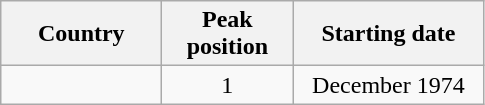<table class="wikitable">
<tr>
<th align="left" width="100px">Country</th>
<th align="center" width="80px">Peak position</th>
<th align="center" width="120px">Starting date</th>
</tr>
<tr>
<td align="left"></td>
<td align="center">1</td>
<td align="center">December 1974</td>
</tr>
</table>
